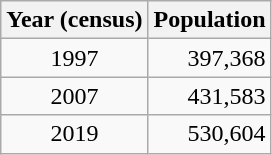<table class="wikitable">
<tr>
<th>Year (census)</th>
<th>Population</th>
</tr>
<tr>
<td style="text-align:center;">1997</td>
<td style="text-align:right;">397,368</td>
</tr>
<tr>
<td style="text-align:center;">2007</td>
<td style="text-align:right;">431,583</td>
</tr>
<tr>
<td style="text-align:center;">2019</td>
<td style="text-align:right;">530,604</td>
</tr>
</table>
